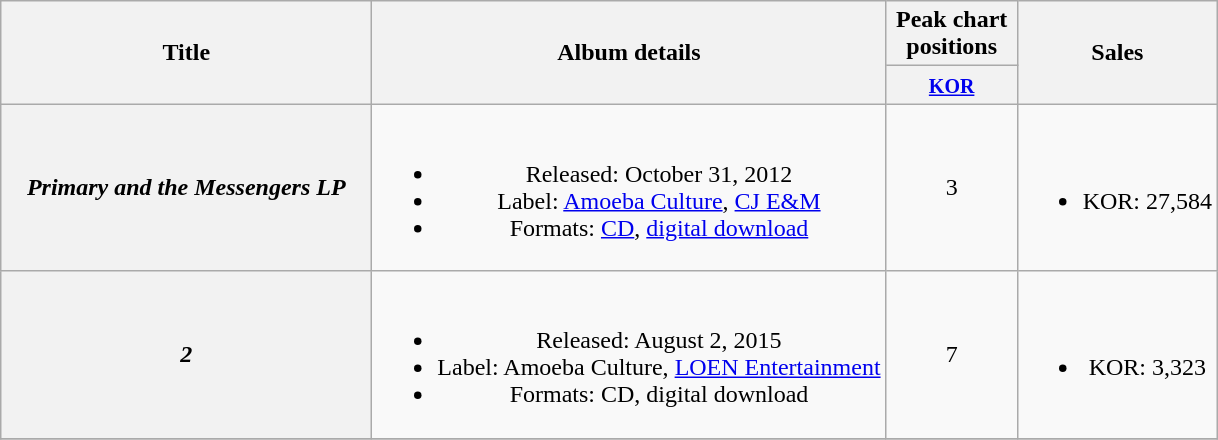<table class="wikitable plainrowheaders" style="text-align:center;">
<tr>
<th scope="col" rowspan="2" style="width:15em;">Title</th>
<th scope="col" rowspan="2">Album details</th>
<th scope="col" colspan="1" style="width:5em;">Peak chart positions</th>
<th scope="col" rowspan="2">Sales</th>
</tr>
<tr>
<th><small><a href='#'>KOR</a></small><br></th>
</tr>
<tr>
<th scope="row"><em>Primary and the Messengers LP</em></th>
<td><br><ul><li>Released: October 31, 2012</li><li>Label: <a href='#'>Amoeba Culture</a>, <a href='#'>CJ E&M</a></li><li>Formats: <a href='#'>CD</a>, <a href='#'>digital download</a></li></ul></td>
<td>3</td>
<td><br><ul><li>KOR: 27,584</li></ul></td>
</tr>
<tr>
<th scope="row"><em>2</em></th>
<td><br><ul><li>Released: August 2, 2015</li><li>Label: Amoeba Culture, <a href='#'>LOEN Entertainment</a></li><li>Formats: CD, digital download</li></ul></td>
<td>7</td>
<td><br><ul><li>KOR: 3,323</li></ul></td>
</tr>
<tr>
</tr>
</table>
